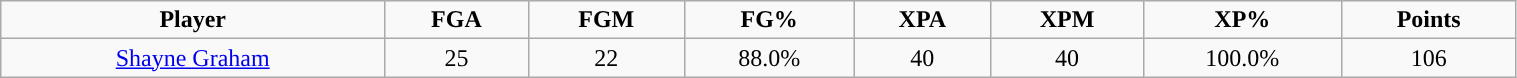<table class="wikitable" style="width:80%;">
<tr style="text-align:center; ">
<td><strong>Player</strong></td>
<td><strong>FGA</strong></td>
<td><strong>FGM</strong></td>
<td><strong>FG%</strong></td>
<td><strong>XPA</strong></td>
<td><strong>XPM</strong></td>
<td><strong>XP%</strong></td>
<td><strong>Points</strong></td>
</tr>
<tr style="text-align:center;" bgcolor="">
<td><a href='#'>Shayne Graham</a></td>
<td>25</td>
<td>22</td>
<td>88.0%</td>
<td>40</td>
<td>40</td>
<td>100.0%</td>
<td>106</td>
</tr>
</table>
